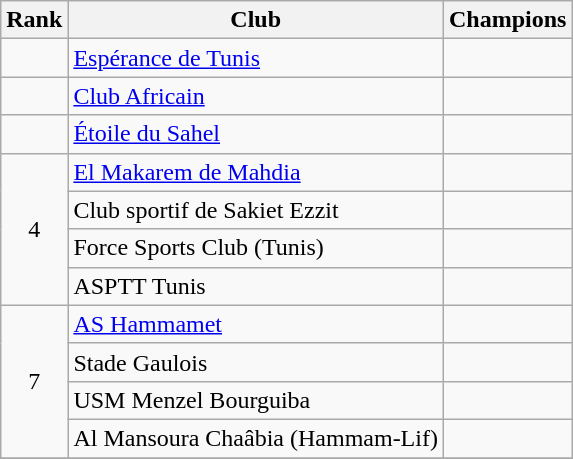<table class="wikitable">
<tr>
<th>Rank</th>
<th>Club</th>
<th>Champions</th>
</tr>
<tr>
<td></td>
<td> <a href='#'>Espérance de Tunis</a>   </td>
<td></td>
</tr>
<tr>
<td></td>
<td> <a href='#'>Club Africain</a> </td>
<td></td>
</tr>
<tr>
<td></td>
<td> <a href='#'>Étoile du Sahel</a></td>
<td></td>
</tr>
<tr>
<td rowspan=4 align=center>4</td>
<td> <a href='#'>El Makarem de Mahdia</a></td>
<td></td>
</tr>
<tr>
<td> Club sportif de Sakiet Ezzit</td>
<td></td>
</tr>
<tr>
<td> Force Sports Club (Tunis)</td>
<td></td>
</tr>
<tr>
<td> ASPTT Tunis</td>
<td></td>
</tr>
<tr>
<td rowspan=4 align=center>7</td>
<td> <a href='#'>AS Hammamet</a></td>
<td></td>
</tr>
<tr>
<td> Stade Gaulois</td>
<td></td>
</tr>
<tr>
<td> USM Menzel Bourguiba</td>
<td></td>
</tr>
<tr>
<td> Al Mansoura Chaâbia (Hammam-Lif)</td>
<td></td>
</tr>
<tr>
</tr>
</table>
